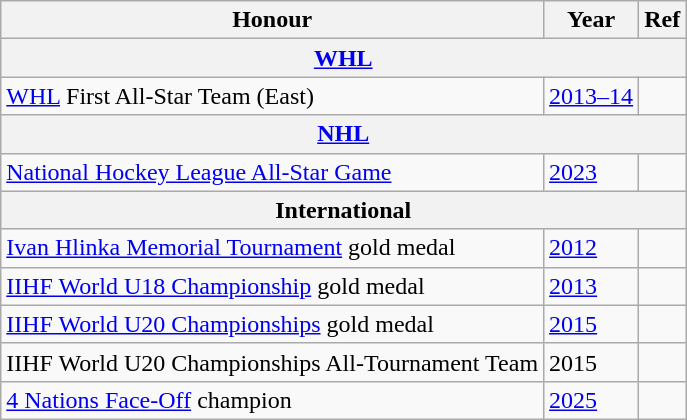<table class="wikitable">
<tr>
<th>Honour</th>
<th>Year</th>
<th>Ref</th>
</tr>
<tr>
<th colspan="3"><a href='#'>WHL</a></th>
</tr>
<tr>
<td><a href='#'>WHL</a> First All-Star Team (East)</td>
<td><a href='#'>2013–14</a></td>
<td></td>
</tr>
<tr>
<th colspan="3"><a href='#'>NHL</a></th>
</tr>
<tr>
<td><a href='#'>National Hockey League All-Star Game</a></td>
<td><a href='#'>2023</a></td>
<td></td>
</tr>
<tr>
<th colspan="3">International</th>
</tr>
<tr>
<td><a href='#'>Ivan Hlinka Memorial Tournament</a> gold medal</td>
<td><a href='#'>2012</a></td>
<td></td>
</tr>
<tr>
<td><a href='#'>IIHF World U18 Championship</a> gold medal</td>
<td><a href='#'>2013</a></td>
<td></td>
</tr>
<tr>
<td><a href='#'>IIHF World U20 Championships</a> gold medal</td>
<td><a href='#'>2015</a></td>
<td></td>
</tr>
<tr>
<td>IIHF World U20 Championships All-Tournament Team</td>
<td>2015</td>
<td></td>
</tr>
<tr>
<td><a href='#'>4 Nations Face-Off</a> champion</td>
<td><a href='#'>2025</a></td>
<td></td>
</tr>
</table>
